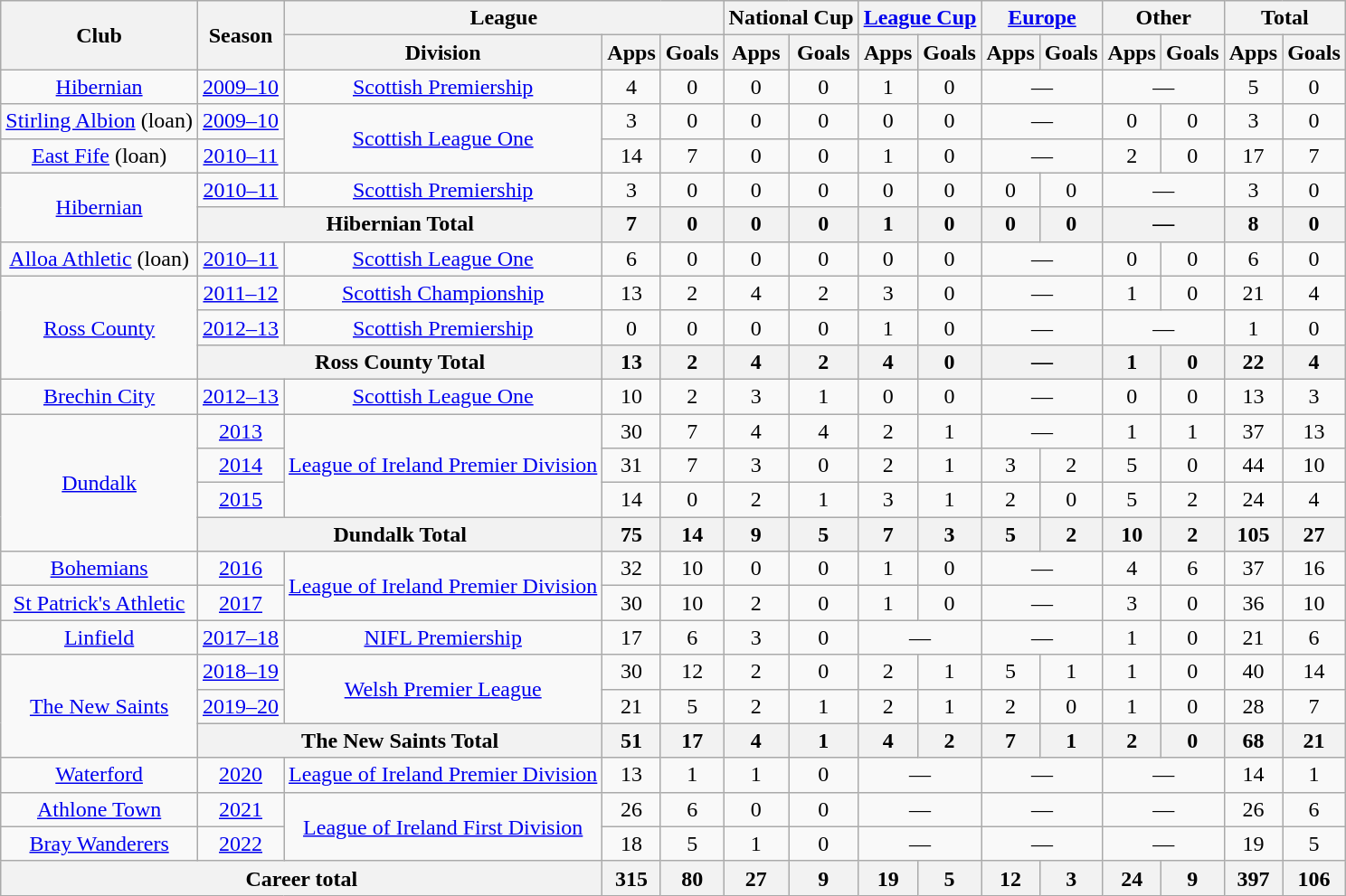<table class="wikitable" style="text-align: center;">
<tr>
<th rowspan="2">Club</th>
<th rowspan="2">Season</th>
<th colspan="3">League</th>
<th colspan="2">National Cup</th>
<th colspan="2"><a href='#'>League Cup</a></th>
<th colspan="2"><a href='#'>Europe</a></th>
<th colspan="2">Other</th>
<th colspan="2">Total</th>
</tr>
<tr>
<th>Division</th>
<th>Apps</th>
<th>Goals</th>
<th>Apps</th>
<th>Goals</th>
<th>Apps</th>
<th>Goals</th>
<th>Apps</th>
<th>Goals</th>
<th>Apps</th>
<th>Goals</th>
<th>Apps</th>
<th>Goals</th>
</tr>
<tr>
<td><a href='#'>Hibernian</a></td>
<td><a href='#'>2009–10</a></td>
<td><a href='#'>Scottish Premiership</a></td>
<td>4</td>
<td>0</td>
<td>0</td>
<td>0</td>
<td>1</td>
<td>0</td>
<td colspan="2">—</td>
<td colspan="2">—</td>
<td>5</td>
<td>0</td>
</tr>
<tr>
<td><a href='#'>Stirling Albion</a> (loan)</td>
<td><a href='#'>2009–10</a></td>
<td rowspan="2"><a href='#'>Scottish League One</a></td>
<td>3</td>
<td>0</td>
<td>0</td>
<td>0</td>
<td>0</td>
<td>0</td>
<td colspan="2">—</td>
<td>0</td>
<td>0</td>
<td>3</td>
<td>0</td>
</tr>
<tr>
<td><a href='#'>East Fife</a> (loan)</td>
<td><a href='#'>2010–11</a></td>
<td>14</td>
<td>7</td>
<td>0</td>
<td>0</td>
<td>1</td>
<td>0</td>
<td colspan="2">—</td>
<td>2</td>
<td>0</td>
<td>17</td>
<td>7</td>
</tr>
<tr>
<td rowspan="2"><a href='#'>Hibernian</a></td>
<td><a href='#'>2010–11</a></td>
<td><a href='#'>Scottish Premiership</a></td>
<td>3</td>
<td>0</td>
<td>0</td>
<td>0</td>
<td>0</td>
<td>0</td>
<td>0</td>
<td>0</td>
<td colspan="2">—</td>
<td>3</td>
<td>0</td>
</tr>
<tr>
<th colspan="2">Hibernian Total</th>
<th>7</th>
<th>0</th>
<th>0</th>
<th>0</th>
<th>1</th>
<th>0</th>
<th>0</th>
<th>0</th>
<th colspan="2">—</th>
<th>8</th>
<th>0</th>
</tr>
<tr>
<td><a href='#'>Alloa Athletic</a> (loan)</td>
<td><a href='#'>2010–11</a></td>
<td><a href='#'>Scottish League One</a></td>
<td>6</td>
<td>0</td>
<td>0</td>
<td>0</td>
<td>0</td>
<td>0</td>
<td colspan="2">—</td>
<td>0</td>
<td>0</td>
<td>6</td>
<td>0</td>
</tr>
<tr>
<td rowspan="3"><a href='#'>Ross County</a></td>
<td><a href='#'>2011–12</a></td>
<td><a href='#'>Scottish Championship</a></td>
<td>13</td>
<td>2</td>
<td>4</td>
<td>2</td>
<td>3</td>
<td>0</td>
<td colspan="2">—</td>
<td>1</td>
<td>0</td>
<td>21</td>
<td>4</td>
</tr>
<tr>
<td><a href='#'>2012–13</a></td>
<td><a href='#'>Scottish Premiership</a></td>
<td>0</td>
<td>0</td>
<td>0</td>
<td>0</td>
<td>1</td>
<td>0</td>
<td colspan="2">—</td>
<td colspan="2">—</td>
<td>1</td>
<td>0</td>
</tr>
<tr>
<th colspan="2">Ross County Total</th>
<th>13</th>
<th>2</th>
<th>4</th>
<th>2</th>
<th>4</th>
<th>0</th>
<th colspan="2">—</th>
<th>1</th>
<th>0</th>
<th>22</th>
<th>4</th>
</tr>
<tr>
<td><a href='#'>Brechin City</a></td>
<td><a href='#'>2012–13</a></td>
<td><a href='#'>Scottish League One</a></td>
<td>10</td>
<td>2</td>
<td>3</td>
<td>1</td>
<td>0</td>
<td>0</td>
<td colspan="2">—</td>
<td>0</td>
<td>0</td>
<td>13</td>
<td>3</td>
</tr>
<tr>
<td rowspan="4"><a href='#'>Dundalk</a></td>
<td><a href='#'>2013</a></td>
<td rowspan="3"><a href='#'>League of Ireland Premier Division</a></td>
<td>30</td>
<td>7</td>
<td>4</td>
<td>4</td>
<td>2</td>
<td>1</td>
<td colspan="2">—</td>
<td>1</td>
<td>1</td>
<td>37</td>
<td>13</td>
</tr>
<tr>
<td><a href='#'>2014</a></td>
<td>31</td>
<td>7</td>
<td>3</td>
<td>0</td>
<td>2</td>
<td>1</td>
<td>3</td>
<td>2</td>
<td>5</td>
<td>0</td>
<td>44</td>
<td>10</td>
</tr>
<tr>
<td><a href='#'>2015</a></td>
<td>14</td>
<td>0</td>
<td>2</td>
<td>1</td>
<td>3</td>
<td>1</td>
<td>2</td>
<td>0</td>
<td>5</td>
<td>2</td>
<td>24</td>
<td>4</td>
</tr>
<tr>
<th colspan="2">Dundalk Total</th>
<th>75</th>
<th>14</th>
<th>9</th>
<th>5</th>
<th>7</th>
<th>3</th>
<th>5</th>
<th>2</th>
<th>10</th>
<th>2</th>
<th>105</th>
<th>27</th>
</tr>
<tr>
<td><a href='#'>Bohemians</a></td>
<td><a href='#'>2016</a></td>
<td rowspan="2"><a href='#'>League of Ireland Premier Division</a></td>
<td>32</td>
<td>10</td>
<td>0</td>
<td>0</td>
<td>1</td>
<td>0</td>
<td colspan="2">—</td>
<td>4</td>
<td>6</td>
<td>37</td>
<td>16</td>
</tr>
<tr>
<td><a href='#'>St Patrick's Athletic</a></td>
<td><a href='#'>2017</a></td>
<td>30</td>
<td>10</td>
<td>2</td>
<td>0</td>
<td>1</td>
<td>0</td>
<td colspan="2">—</td>
<td>3</td>
<td>0</td>
<td>36</td>
<td>10</td>
</tr>
<tr>
<td><a href='#'>Linfield</a></td>
<td><a href='#'>2017–18</a></td>
<td><a href='#'>NIFL Premiership</a></td>
<td>17</td>
<td>6</td>
<td>3</td>
<td>0</td>
<td colspan="2">—</td>
<td colspan="2">—</td>
<td>1</td>
<td>0</td>
<td>21</td>
<td>6</td>
</tr>
<tr>
<td rowspan="3"><a href='#'>The New Saints</a></td>
<td><a href='#'>2018–19</a></td>
<td rowspan="2"><a href='#'>Welsh Premier League</a></td>
<td>30</td>
<td>12</td>
<td>2</td>
<td>0</td>
<td>2</td>
<td>1</td>
<td>5</td>
<td>1</td>
<td>1</td>
<td>0</td>
<td>40</td>
<td>14</td>
</tr>
<tr>
<td><a href='#'>2019–20</a></td>
<td>21</td>
<td>5</td>
<td>2</td>
<td>1</td>
<td>2</td>
<td>1</td>
<td>2</td>
<td>0</td>
<td>1</td>
<td>0</td>
<td>28</td>
<td>7</td>
</tr>
<tr>
<th colspan="2">The New Saints Total</th>
<th>51</th>
<th>17</th>
<th>4</th>
<th>1</th>
<th>4</th>
<th>2</th>
<th>7</th>
<th>1</th>
<th>2</th>
<th>0</th>
<th>68</th>
<th>21</th>
</tr>
<tr>
<td><a href='#'>Waterford</a></td>
<td><a href='#'>2020</a></td>
<td><a href='#'>League of Ireland Premier Division</a></td>
<td>13</td>
<td>1</td>
<td>1</td>
<td>0</td>
<td colspan="2">—</td>
<td colspan="2">—</td>
<td colspan="2">—</td>
<td>14</td>
<td>1</td>
</tr>
<tr>
<td><a href='#'>Athlone Town</a></td>
<td><a href='#'>2021</a></td>
<td rowspan="2"><a href='#'>League of Ireland First Division</a></td>
<td>26</td>
<td>6</td>
<td>0</td>
<td>0</td>
<td colspan="2">—</td>
<td colspan="2">—</td>
<td colspan="2">—</td>
<td>26</td>
<td>6</td>
</tr>
<tr>
<td><a href='#'>Bray Wanderers</a></td>
<td><a href='#'>2022</a></td>
<td>18</td>
<td>5</td>
<td>1</td>
<td>0</td>
<td colspan="2">—</td>
<td colspan="2">—</td>
<td colspan="2">—</td>
<td>19</td>
<td>5</td>
</tr>
<tr>
<th colspan="3">Career total</th>
<th>315</th>
<th>80</th>
<th>27</th>
<th>9</th>
<th>19</th>
<th>5</th>
<th>12</th>
<th>3</th>
<th>24</th>
<th>9</th>
<th>397</th>
<th>106</th>
</tr>
</table>
